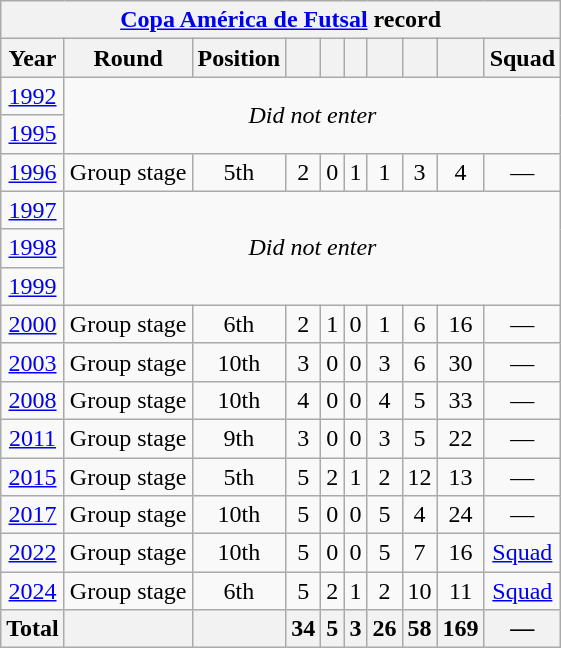<table class="wikitable" style="text-align: center;">
<tr>
<th colspan=10><a href='#'>Copa América de Futsal</a> record</th>
</tr>
<tr>
<th>Year</th>
<th>Round</th>
<th>Position</th>
<th></th>
<th></th>
<th></th>
<th></th>
<th></th>
<th></th>
<th>Squad</th>
</tr>
<tr>
<td> <a href='#'>1992</a></td>
<td colspan=9 rowspan=2><em>Did not enter</em></td>
</tr>
<tr>
<td> <a href='#'>1995</a></td>
</tr>
<tr>
<td> <a href='#'>1996</a></td>
<td>Group stage</td>
<td>5th</td>
<td>2</td>
<td>0</td>
<td>1</td>
<td>1</td>
<td>3</td>
<td>4</td>
<td>—</td>
</tr>
<tr>
<td> <a href='#'>1997</a></td>
<td colspan=9 rowspan=3><em>Did not enter</em></td>
</tr>
<tr>
<td> <a href='#'>1998</a></td>
</tr>
<tr>
<td> <a href='#'>1999</a></td>
</tr>
<tr>
<td> <a href='#'>2000</a></td>
<td>Group stage</td>
<td>6th</td>
<td>2</td>
<td>1</td>
<td>0</td>
<td>1</td>
<td>6</td>
<td>16</td>
<td>—</td>
</tr>
<tr>
<td> <a href='#'>2003</a></td>
<td>Group stage</td>
<td>10th</td>
<td>3</td>
<td>0</td>
<td>0</td>
<td>3</td>
<td>6</td>
<td>30</td>
<td>—</td>
</tr>
<tr>
<td> <a href='#'>2008</a></td>
<td>Group stage</td>
<td>10th</td>
<td>4</td>
<td>0</td>
<td>0</td>
<td>4</td>
<td>5</td>
<td>33</td>
<td>—</td>
</tr>
<tr>
<td> <a href='#'>2011</a></td>
<td>Group stage</td>
<td>9th</td>
<td>3</td>
<td>0</td>
<td>0</td>
<td>3</td>
<td>5</td>
<td>22</td>
<td>—</td>
</tr>
<tr>
<td> <a href='#'>2015</a></td>
<td>Group stage</td>
<td>5th</td>
<td>5</td>
<td>2</td>
<td>1</td>
<td>2</td>
<td>12</td>
<td>13</td>
<td>—</td>
</tr>
<tr>
<td> <a href='#'>2017</a></td>
<td>Group stage</td>
<td>10th</td>
<td>5</td>
<td>0</td>
<td>0</td>
<td>5</td>
<td>4</td>
<td>24</td>
<td>—</td>
</tr>
<tr>
<td> <a href='#'>2022</a></td>
<td>Group stage</td>
<td>10th</td>
<td>5</td>
<td>0</td>
<td>0</td>
<td>5</td>
<td>7</td>
<td>16</td>
<td><a href='#'>Squad</a></td>
</tr>
<tr>
<td> <a href='#'>2024</a></td>
<td>Group stage</td>
<td>6th</td>
<td>5</td>
<td>2</td>
<td>1</td>
<td>2</td>
<td>10</td>
<td>11</td>
<td><a href='#'>Squad</a></td>
</tr>
<tr>
<th><strong>Total</strong></th>
<th></th>
<th></th>
<th>34</th>
<th>5</th>
<th>3</th>
<th>26</th>
<th>58</th>
<th>169</th>
<th>—</th>
</tr>
</table>
